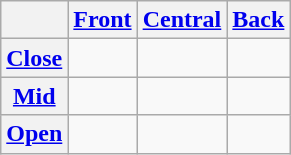<table class="wikitable" style="text-align:center">
<tr>
<th></th>
<th><a href='#'>Front</a></th>
<th><a href='#'>Central</a></th>
<th><a href='#'>Back</a></th>
</tr>
<tr>
<th><a href='#'>Close</a></th>
<td></td>
<td></td>
<td></td>
</tr>
<tr>
<th><a href='#'>Mid</a></th>
<td></td>
<td></td>
<td></td>
</tr>
<tr>
<th><a href='#'>Open</a></th>
<td></td>
<td></td>
<td></td>
</tr>
</table>
